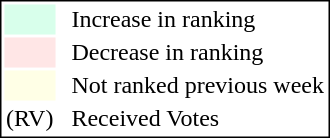<table style="border:1px solid black;">
<tr>
<td style="background:#D8FFEB; width:20px;"></td>
<td> </td>
<td>Increase in ranking</td>
</tr>
<tr>
<td style="background:#FFE6E6; width:20px;"></td>
<td> </td>
<td>Decrease in ranking</td>
</tr>
<tr>
<td style="background:#FFFFE6; width:20px;"></td>
<td> </td>
<td>Not ranked previous week</td>
</tr>
<tr>
<td>(RV)</td>
<td> </td>
<td>Received Votes</td>
</tr>
</table>
